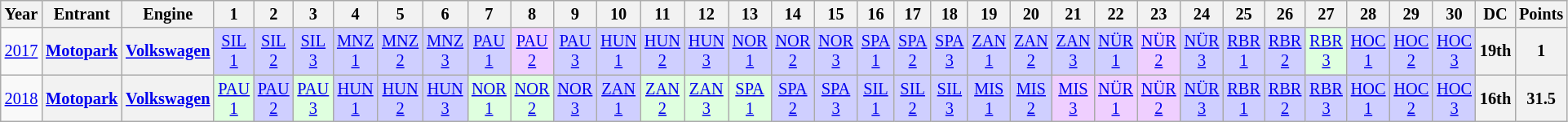<table class="wikitable" style="text-align:center; font-size:85%">
<tr>
<th>Year</th>
<th>Entrant</th>
<th>Engine</th>
<th>1</th>
<th>2</th>
<th>3</th>
<th>4</th>
<th>5</th>
<th>6</th>
<th>7</th>
<th>8</th>
<th>9</th>
<th>10</th>
<th>11</th>
<th>12</th>
<th>13</th>
<th>14</th>
<th>15</th>
<th>16</th>
<th>17</th>
<th>18</th>
<th>19</th>
<th>20</th>
<th>21</th>
<th>22</th>
<th>23</th>
<th>24</th>
<th>25</th>
<th>26</th>
<th>27</th>
<th>28</th>
<th>29</th>
<th>30</th>
<th>DC</th>
<th>Points</th>
</tr>
<tr>
<td><a href='#'>2017</a></td>
<th nowrap><a href='#'>Motopark</a></th>
<th nowrap><a href='#'>Volkswagen</a></th>
<td style="background:#CFCFFF;"><a href='#'>SIL<br>1</a><br></td>
<td style="background:#CFCFFF;"><a href='#'>SIL<br>2</a><br></td>
<td style="background:#CFCFFF;"><a href='#'>SIL<br>3</a><br></td>
<td style="background:#CFCFFF;"><a href='#'>MNZ<br>1</a><br></td>
<td style="background:#CFCFFF;"><a href='#'>MNZ<br>2</a><br></td>
<td style="background:#CFCFFF;"><a href='#'>MNZ<br>3</a><br></td>
<td style="background:#CFCFFF;"><a href='#'>PAU<br>1</a><br></td>
<td style="background:#EFCFFF;"><a href='#'>PAU<br>2</a><br></td>
<td style="background:#CFCFFF;"><a href='#'>PAU<br>3</a><br></td>
<td style="background:#CFCFFF;"><a href='#'>HUN<br>1</a><br></td>
<td style="background:#CFCFFF;"><a href='#'>HUN<br>2</a><br></td>
<td style="background:#CFCFFF;"><a href='#'>HUN<br>3</a><br></td>
<td style="background:#CFCFFF;"><a href='#'>NOR<br>1</a><br></td>
<td style="background:#CFCFFF;"><a href='#'>NOR<br>2</a><br></td>
<td style="background:#CFCFFF;"><a href='#'>NOR<br>3</a><br></td>
<td style="background:#CFCFFF;"><a href='#'>SPA<br>1</a><br></td>
<td style="background:#CFCFFF;"><a href='#'>SPA<br>2</a><br></td>
<td style="background:#CFCFFF;"><a href='#'>SPA<br>3</a><br></td>
<td style="background:#CFCFFF;"><a href='#'>ZAN<br>1</a><br></td>
<td style="background:#CFCFFF;"><a href='#'>ZAN<br>2</a><br></td>
<td style="background:#CFCFFF;"><a href='#'>ZAN<br>3</a><br></td>
<td style="background:#CFCFFF;"><a href='#'>NÜR<br>1</a><br></td>
<td style="background:#EFCFFF;"><a href='#'>NÜR<br>2</a><br></td>
<td style="background:#CFCFFF;"><a href='#'>NÜR<br>3</a><br></td>
<td style="background:#CFCFFF;"><a href='#'>RBR<br>1</a><br></td>
<td style="background:#CFCFFF;"><a href='#'>RBR<br>2</a><br></td>
<td style="background:#DFFFDF;"><a href='#'>RBR<br>3</a><br></td>
<td style="background:#CFCFFF;"><a href='#'>HOC<br>1</a><br></td>
<td style="background:#CFCFFF;"><a href='#'>HOC<br>2</a><br></td>
<td style="background:#CFCFFF;"><a href='#'>HOC<br>3</a><br></td>
<th>19th</th>
<th>1</th>
</tr>
<tr>
<td><a href='#'>2018</a></td>
<th nowrap><a href='#'>Motopark</a></th>
<th nowrap><a href='#'>Volkswagen</a></th>
<td style="background:#DFFFDF;"><a href='#'>PAU<br>1</a><br></td>
<td style="background:#CFCFFF;"><a href='#'>PAU<br>2</a><br></td>
<td style="background:#DFFFDF;"><a href='#'>PAU<br>3</a><br></td>
<td style="background:#CFCFFF;"><a href='#'>HUN<br>1</a><br></td>
<td style="background:#CFCFFF;"><a href='#'>HUN<br>2</a><br></td>
<td style="background:#CFCFFF;"><a href='#'>HUN<br>3</a><br></td>
<td style="background:#DFFFDF;"><a href='#'>NOR<br>1</a><br></td>
<td style="background:#DFFFDF;"><a href='#'>NOR<br>2</a><br></td>
<td style="background:#CFCFFF;"><a href='#'>NOR<br>3</a><br></td>
<td style="background:#CFCFFF;"><a href='#'>ZAN<br>1</a><br></td>
<td style="background:#DFFFDF;"><a href='#'>ZAN<br>2</a><br></td>
<td style="background:#DFFFDF;"><a href='#'>ZAN<br>3</a><br></td>
<td style="background:#DFFFDF;"><a href='#'>SPA<br>1</a><br></td>
<td style="background:#CFCFFF;"><a href='#'>SPA<br>2</a><br></td>
<td style="background:#CFCFFF;"><a href='#'>SPA<br>3</a><br></td>
<td style="background:#CFCFFF;"><a href='#'>SIL<br>1</a><br></td>
<td style="background:#CFCFFF;"><a href='#'>SIL<br>2</a><br></td>
<td style="background:#CFCFFF;"><a href='#'>SIL<br>3</a><br></td>
<td style="background:#CFCFFF;"><a href='#'>MIS<br>1</a><br></td>
<td style="background:#CFCFFF;"><a href='#'>MIS<br>2</a><br></td>
<td style="background:#EFCFFF;"><a href='#'>MIS<br>3</a><br></td>
<td style="background:#EFCFFF;"><a href='#'>NÜR<br>1</a><br></td>
<td style="background:#EFCFFF;"><a href='#'>NÜR<br>2</a><br></td>
<td style="background:#CFCFFF;"><a href='#'>NÜR<br>3</a><br></td>
<td style="background:#CFCFFF;"><a href='#'>RBR<br>1</a><br></td>
<td style="background:#CFCFFF;"><a href='#'>RBR<br>2</a><br></td>
<td style="background:#CFCFFF;"><a href='#'>RBR<br>3</a><br></td>
<td style="background:#CFCFFF;"><a href='#'>HOC<br>1</a><br></td>
<td style="background:#CFCFFF;"><a href='#'>HOC<br>2</a><br></td>
<td style="background:#CFCFFF;"><a href='#'>HOC<br>3</a><br></td>
<th>16th</th>
<th>31.5</th>
</tr>
</table>
